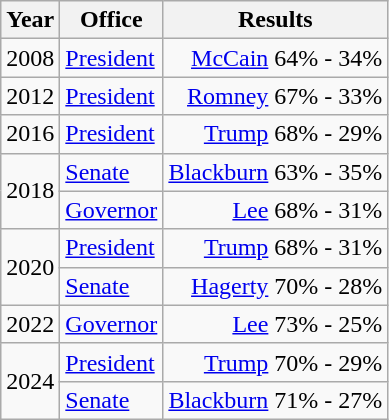<table class=wikitable>
<tr>
<th>Year</th>
<th>Office</th>
<th>Results</th>
</tr>
<tr>
<td>2008</td>
<td><a href='#'>President</a></td>
<td align="right" ><a href='#'>McCain</a> 64% - 34%</td>
</tr>
<tr>
<td>2012</td>
<td><a href='#'>President</a></td>
<td align="right" ><a href='#'>Romney</a> 67% - 33%</td>
</tr>
<tr>
<td>2016</td>
<td><a href='#'>President</a></td>
<td align="right" ><a href='#'>Trump</a> 68% - 29%</td>
</tr>
<tr>
<td rowspan=2>2018</td>
<td><a href='#'>Senate</a></td>
<td align="right" ><a href='#'>Blackburn</a> 63% - 35%</td>
</tr>
<tr>
<td><a href='#'>Governor</a></td>
<td align="right" ><a href='#'>Lee</a> 68% - 31%</td>
</tr>
<tr>
<td rowspan=2>2020</td>
<td><a href='#'>President</a></td>
<td align="right" ><a href='#'>Trump</a> 68% - 31%</td>
</tr>
<tr>
<td><a href='#'>Senate</a></td>
<td align="right" ><a href='#'>Hagerty</a> 70% - 28%</td>
</tr>
<tr>
<td>2022</td>
<td><a href='#'>Governor</a></td>
<td align="right" ><a href='#'>Lee</a> 73% - 25%</td>
</tr>
<tr>
<td rowspan=2>2024</td>
<td><a href='#'>President</a></td>
<td align="right" ><a href='#'>Trump</a> 70% - 29%</td>
</tr>
<tr>
<td><a href='#'>Senate</a></td>
<td align="right" ><a href='#'>Blackburn</a> 71% - 27%</td>
</tr>
</table>
